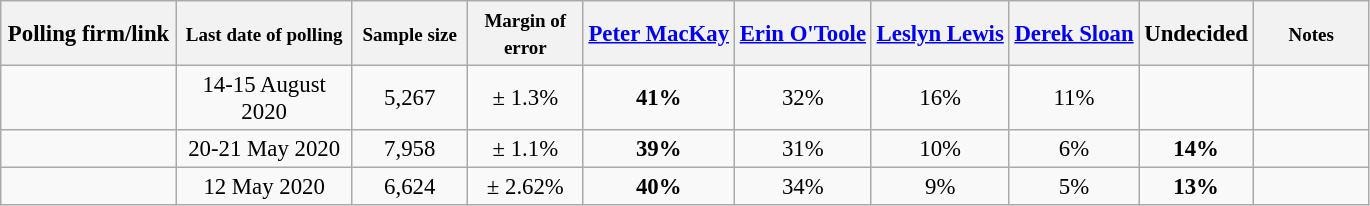<table class="wikitable sortable" style="font-size:95%;text-align:center;">
<tr>
<th style="width:110px;">Polling firm/link</th>
<th style="width:110px;"><small>Last date of polling</small></th>
<th style="width:70px;"><small>Sample size</small></th>
<th style="width:70px;"><small>Margin of error</small></th>
<th><a href='#'>Peter MacKay</a></th>
<th><a href='#'>Erin O'Toole</a></th>
<th><a href='#'>Leslyn Lewis</a></th>
<th><a href='#'>Derek Sloan</a></th>
<th>Undecided</th>
<th style="width:70px;"><small>Notes</small></th>
</tr>
<tr>
<td></td>
<td>14-15 August 2020</td>
<td>5,267</td>
<td>± 1.3%</td>
<td><strong>41%</strong></td>
<td>32%</td>
<td>16%</td>
<td>11%</td>
<td></td>
<td></td>
</tr>
<tr>
<td> </td>
<td>20-21 May 2020</td>
<td>7,958</td>
<td>± 1.1%</td>
<td><strong>39%</strong></td>
<td>31%</td>
<td>10%</td>
<td>6%</td>
<td><strong>14%</strong></td>
<td></td>
</tr>
<tr>
<td> </td>
<td>12 May 2020</td>
<td>6,624</td>
<td>± 2.62%</td>
<td><strong>40%</strong></td>
<td>34%</td>
<td>9%</td>
<td>5%</td>
<td><strong>13%</strong></td>
<td></td>
</tr>
</table>
